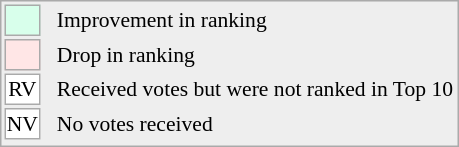<table align="right" style="font-size:90%; border:1px solid #aaaaaa; white-space:nowrap; background:#eeeeee;">
<tr>
<td style="background:#d8ffeb; width:20px; border:1px solid #aaaaaa;"> </td>
<td rowspan="5"> </td>
<td>Improvement in ranking</td>
</tr>
<tr>
<td style="background:#ffe6e6; width:20px; border:1px solid #aaaaaa;"> </td>
<td>Drop in ranking</td>
</tr>
<tr>
<td align="center" style="width:20px; border:1px solid #aaaaaa; background:white;">RV</td>
<td>Received votes but were not ranked in Top 10</td>
</tr>
<tr>
<td align="center" style="width:20px; border:1px solid #aaaaaa; background:white;">NV</td>
<td>No votes received</td>
</tr>
<tr>
</tr>
</table>
